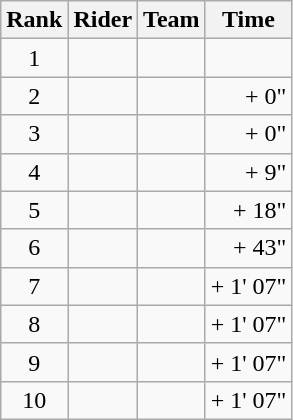<table class="wikitable">
<tr>
<th scope="col">Rank</th>
<th scope="col">Rider</th>
<th scope="col">Team</th>
<th scope="col">Time</th>
</tr>
<tr>
<td style="text-align:center;">1</td>
<td></td>
<td></td>
<td style="text-align:right;"></td>
</tr>
<tr>
<td style="text-align:center;">2</td>
<td></td>
<td></td>
<td style="text-align:right;">+ 0"</td>
</tr>
<tr>
<td style="text-align:center;">3</td>
<td></td>
<td></td>
<td style="text-align:right;">+ 0"</td>
</tr>
<tr>
<td style="text-align:center;">4</td>
<td></td>
<td></td>
<td style="text-align:right;">+ 9"</td>
</tr>
<tr>
<td style="text-align:center;">5</td>
<td></td>
<td></td>
<td style="text-align:right;">+ 18"</td>
</tr>
<tr>
<td style="text-align:center;">6</td>
<td></td>
<td></td>
<td style="text-align:right;">+ 43"</td>
</tr>
<tr>
<td style="text-align:center;">7</td>
<td></td>
<td></td>
<td style="text-align:right;">+ 1' 07"</td>
</tr>
<tr>
<td style="text-align:center;">8</td>
<td></td>
<td></td>
<td style="text-align:right;">+ 1' 07"</td>
</tr>
<tr>
<td style="text-align:center;">9</td>
<td></td>
<td></td>
<td style="text-align:right;">+ 1' 07"</td>
</tr>
<tr>
<td style="text-align:center;">10</td>
<td></td>
<td></td>
<td style="text-align:right;">+ 1' 07"</td>
</tr>
</table>
